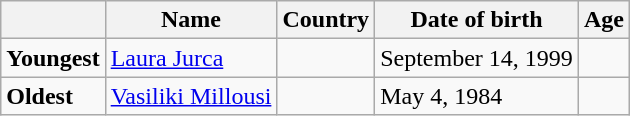<table class="wikitable">
<tr>
<th></th>
<th><strong>Name</strong></th>
<th><strong>Country</strong></th>
<th><strong>Date of birth</strong></th>
<th><strong>Age</strong></th>
</tr>
<tr>
<td><strong>Youngest</strong></td>
<td><a href='#'>Laura Jurca</a></td>
<td></td>
<td>September 14, 1999</td>
<td></td>
</tr>
<tr>
<td><strong>Oldest</strong></td>
<td><a href='#'>Vasiliki Millousi</a></td>
<td></td>
<td>May 4, 1984</td>
<td></td>
</tr>
</table>
